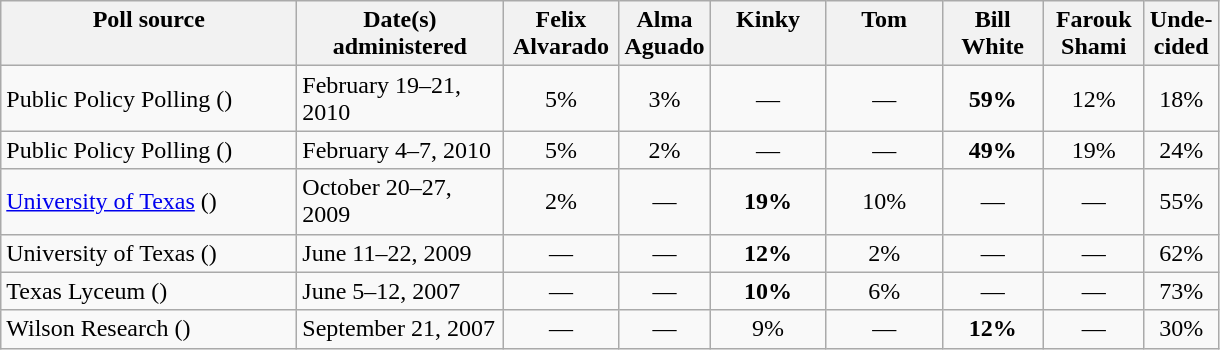<table class="wikitable" style="text-align:center">
<tr valign=top>
<th style="width:190px; text-align:center;">Poll source</th>
<th style="width:130px; text-align:center;">Date(s)<br> administered</th>
<th style="width:70px;">Felix<br> Alvarado</th>
<th style="width:50px;">Alma<br> Aguado</th>
<th style="width:70px;">Kinky<br></th>
<th style="width:70px;">Tom<br></th>
<th style="width:60px;">Bill<br> White</th>
<th style="width:60px;">Farouk<br> Shami</th>
<th>Unde-<br>cided</th>
</tr>
<tr>
<td align=left>Public Policy Polling ()</td>
<td align=left>February 19–21, 2010</td>
<td align=center>5%</td>
<td align=center>3%</td>
<td align=center>—</td>
<td align=center>—</td>
<td><strong>59%</strong></td>
<td align=center>12%</td>
<td align=center>18%</td>
</tr>
<tr>
<td align=left>Public Policy Polling ()</td>
<td align=left>February 4–7, 2010</td>
<td align=center>5%</td>
<td align=center>2%</td>
<td align=center>—</td>
<td align=center>—</td>
<td><strong>49%</strong></td>
<td align=center>19%</td>
<td align=center>24%</td>
</tr>
<tr>
<td align=left><a href='#'>University of Texas</a> ()</td>
<td align=left>October 20–27, 2009</td>
<td align=center>2%</td>
<td align=center>—</td>
<td><strong>19%</strong></td>
<td align=center>10%</td>
<td align=center>—</td>
<td align=center>—</td>
<td align=center>55%</td>
</tr>
<tr>
<td align=left>University of Texas ()</td>
<td align=left>June 11–22, 2009</td>
<td align=center>—</td>
<td align=center>—</td>
<td><strong>12%</strong></td>
<td align=center>2%</td>
<td align=center>—</td>
<td align=center>—</td>
<td align=center>62%</td>
</tr>
<tr>
<td align=left>Texas Lyceum ()</td>
<td align=left>June 5–12, 2007</td>
<td align=center>—</td>
<td align=center>—</td>
<td><strong>10%</strong></td>
<td align=center>6%</td>
<td align=center>—</td>
<td align=center>—</td>
<td align=center>73%</td>
</tr>
<tr>
<td align=left>Wilson Research ()</td>
<td align=left>September 21, 2007</td>
<td align=center>—</td>
<td align=center>—</td>
<td align=center>9%</td>
<td align=center>—</td>
<td><strong>12%</strong></td>
<td align=center>—</td>
<td align=center>30%</td>
</tr>
</table>
